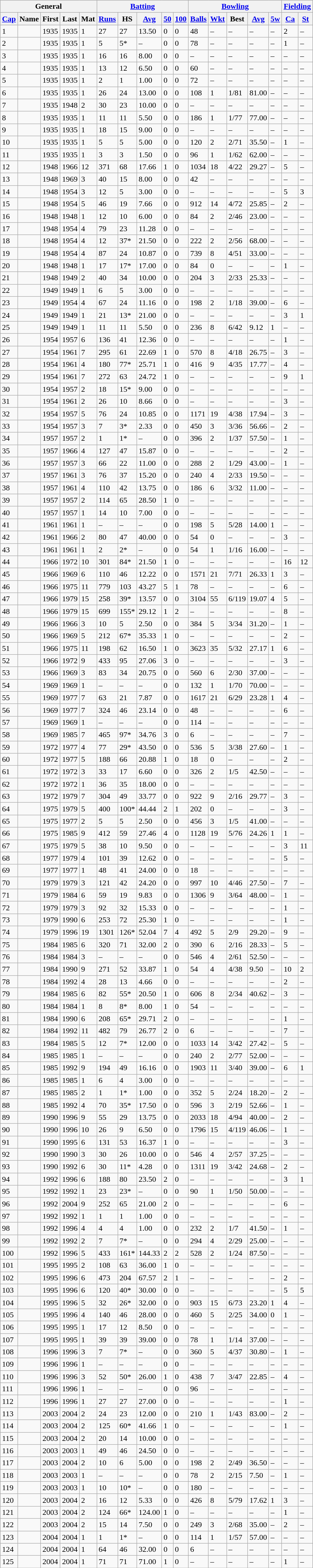<table class="wikitable sortable">
<tr style="background:#efefef;">
<th colspan=5>General</th>
<th colspan=5><a href='#'>Batting</a></th>
<th colspan=5><a href='#'>Bowling</a></th>
<th colspan=2><a href='#'>Fielding</a></th>
</tr>
<tr style="background:#efefef;">
<th><a href='#'>Cap</a></th>
<th>Name</th>
<th>First</th>
<th>Last</th>
<th>Mat</th>
<th><a href='#'>Runs</a></th>
<th>HS</th>
<th><a href='#'>Avg</a></th>
<th><a href='#'>50</a></th>
<th><a href='#'>100</a></th>
<th><a href='#'>Balls</a></th>
<th><a href='#'>Wkt</a></th>
<th>Best</th>
<th><a href='#'>Avg</a></th>
<th><a href='#'>5w</a></th>
<th><a href='#'>Ca</a></th>
<th><a href='#'>St</a></th>
</tr>
<tr>
<td>1</td>
<td></td>
<td>1935</td>
<td>1935</td>
<td>1</td>
<td>27</td>
<td>27</td>
<td>13.50</td>
<td>0</td>
<td>0</td>
<td>48</td>
<td>–</td>
<td>–</td>
<td>–</td>
<td>–</td>
<td>2</td>
<td>–</td>
</tr>
<tr>
<td>2</td>
<td></td>
<td>1935</td>
<td>1935</td>
<td>1</td>
<td>5</td>
<td>5*</td>
<td>–</td>
<td>0</td>
<td>0</td>
<td>78</td>
<td>–</td>
<td>–</td>
<td>–</td>
<td>–</td>
<td>1</td>
<td>–</td>
</tr>
<tr>
<td>3</td>
<td></td>
<td>1935</td>
<td>1935</td>
<td>1</td>
<td>16</td>
<td>16</td>
<td>8.00</td>
<td>0</td>
<td>0</td>
<td>–</td>
<td>–</td>
<td>–</td>
<td>–</td>
<td>–</td>
<td>–</td>
<td>–</td>
</tr>
<tr>
<td>4</td>
<td></td>
<td>1935</td>
<td>1935</td>
<td>1</td>
<td>13</td>
<td>12</td>
<td>6.50</td>
<td>0</td>
<td>0</td>
<td>60</td>
<td>–</td>
<td>–</td>
<td>–</td>
<td>–</td>
<td>–</td>
<td>–</td>
</tr>
<tr>
<td>5</td>
<td></td>
<td>1935</td>
<td>1935</td>
<td>1</td>
<td>2</td>
<td>1</td>
<td>1.00</td>
<td>0</td>
<td>0</td>
<td>72</td>
<td>–</td>
<td>–</td>
<td>–</td>
<td>–</td>
<td>–</td>
<td>–</td>
</tr>
<tr>
<td>6</td>
<td></td>
<td>1935</td>
<td>1935</td>
<td>1</td>
<td>26</td>
<td>24</td>
<td>13.00</td>
<td>0</td>
<td>0</td>
<td>108</td>
<td>1</td>
<td>1/81</td>
<td>81.00</td>
<td>–</td>
<td>–</td>
<td>–</td>
</tr>
<tr>
<td>7</td>
<td></td>
<td>1935</td>
<td>1948</td>
<td>2</td>
<td>30</td>
<td>23</td>
<td>10.00</td>
<td>0</td>
<td>0</td>
<td>–</td>
<td>–</td>
<td>–</td>
<td>–</td>
<td>–</td>
<td>–</td>
<td>–</td>
</tr>
<tr>
<td>8</td>
<td></td>
<td>1935</td>
<td>1935</td>
<td>1</td>
<td>11</td>
<td>11</td>
<td>5.50</td>
<td>0</td>
<td>0</td>
<td>186</td>
<td>1</td>
<td>1/77</td>
<td>77.00</td>
<td>–</td>
<td>–</td>
<td>–</td>
</tr>
<tr>
<td>9</td>
<td></td>
<td>1935</td>
<td>1935</td>
<td>1</td>
<td>18</td>
<td>15</td>
<td>9.00</td>
<td>0</td>
<td>0</td>
<td>–</td>
<td>–</td>
<td>–</td>
<td>–</td>
<td>–</td>
<td>–</td>
<td>–</td>
</tr>
<tr>
<td>10</td>
<td></td>
<td>1935</td>
<td>1935</td>
<td>1</td>
<td>5</td>
<td>5</td>
<td>5.00</td>
<td>0</td>
<td>0</td>
<td>120</td>
<td>2</td>
<td>2/71</td>
<td>35.50</td>
<td>–</td>
<td>1</td>
<td>–</td>
</tr>
<tr>
<td>11</td>
<td></td>
<td>1935</td>
<td>1935</td>
<td>1</td>
<td>3</td>
<td>3</td>
<td>1.50</td>
<td>0</td>
<td>0</td>
<td>96</td>
<td>1</td>
<td>1/62</td>
<td>62.00</td>
<td>–</td>
<td>–</td>
<td>–</td>
</tr>
<tr>
<td>12</td>
<td></td>
<td>1948</td>
<td>1966</td>
<td>12</td>
<td>371</td>
<td>68</td>
<td>17.66</td>
<td>1</td>
<td>0</td>
<td>1034</td>
<td>18</td>
<td>4/22</td>
<td>29.27</td>
<td>–</td>
<td>5</td>
<td>–</td>
</tr>
<tr>
<td>13</td>
<td></td>
<td>1948</td>
<td>1969</td>
<td>3</td>
<td>40</td>
<td>15</td>
<td>8.00</td>
<td>0</td>
<td>0</td>
<td>42</td>
<td>–</td>
<td>–</td>
<td>–</td>
<td>–</td>
<td>–</td>
<td>–</td>
</tr>
<tr>
<td>14</td>
<td></td>
<td>1948</td>
<td>1954</td>
<td>3</td>
<td>12</td>
<td>5</td>
<td>3.00</td>
<td>0</td>
<td>0</td>
<td>–</td>
<td>–</td>
<td>–</td>
<td>–</td>
<td>–</td>
<td>5</td>
<td>3</td>
</tr>
<tr>
<td>15</td>
<td></td>
<td>1948</td>
<td>1954</td>
<td>5</td>
<td>46</td>
<td>19</td>
<td>7.66</td>
<td>0</td>
<td>0</td>
<td>912</td>
<td>14</td>
<td>4/72</td>
<td>25.85</td>
<td>–</td>
<td>2</td>
<td>–</td>
</tr>
<tr>
<td>16</td>
<td></td>
<td>1948</td>
<td>1948</td>
<td>1</td>
<td>12</td>
<td>10</td>
<td>6.00</td>
<td>0</td>
<td>0</td>
<td>84</td>
<td>2</td>
<td>2/46</td>
<td>23.00</td>
<td>–</td>
<td>–</td>
<td>–</td>
</tr>
<tr>
<td>17</td>
<td></td>
<td>1948</td>
<td>1954</td>
<td>4</td>
<td>79</td>
<td>23</td>
<td>11.28</td>
<td>0</td>
<td>0</td>
<td>–</td>
<td>–</td>
<td>–</td>
<td>–</td>
<td>–</td>
<td>–</td>
<td>–</td>
</tr>
<tr>
<td>18</td>
<td></td>
<td>1948</td>
<td>1954</td>
<td>4</td>
<td>12</td>
<td>37*</td>
<td>21.50</td>
<td>0</td>
<td>0</td>
<td>222</td>
<td>2</td>
<td>2/56</td>
<td>68.00</td>
<td>–</td>
<td>–</td>
<td>–</td>
</tr>
<tr>
<td>19</td>
<td></td>
<td>1948</td>
<td>1954</td>
<td>4</td>
<td>87</td>
<td>24</td>
<td>10.87</td>
<td>0</td>
<td>0</td>
<td>739</td>
<td>8</td>
<td>4/51</td>
<td>33.00</td>
<td>–</td>
<td>–</td>
<td>–</td>
</tr>
<tr>
<td>20</td>
<td></td>
<td>1948</td>
<td>1948</td>
<td>1</td>
<td>17</td>
<td>17*</td>
<td>17.00</td>
<td>0</td>
<td>0</td>
<td>84</td>
<td>0</td>
<td>–</td>
<td>–</td>
<td>–</td>
<td>1</td>
<td>–</td>
</tr>
<tr>
<td>21</td>
<td></td>
<td>1948</td>
<td>1949</td>
<td>2</td>
<td>40</td>
<td>34</td>
<td>10.00</td>
<td>0</td>
<td>0</td>
<td>204</td>
<td>3</td>
<td>2/33</td>
<td>25.33</td>
<td>–</td>
<td>–</td>
<td>–</td>
</tr>
<tr>
<td>22</td>
<td></td>
<td>1949</td>
<td>1949</td>
<td>1</td>
<td>6</td>
<td>5</td>
<td>3.00</td>
<td>0</td>
<td>0</td>
<td>–</td>
<td>–</td>
<td>–</td>
<td>–</td>
<td>–</td>
<td>–</td>
<td>–</td>
</tr>
<tr>
<td>23</td>
<td></td>
<td>1949</td>
<td>1954</td>
<td>4</td>
<td>67</td>
<td>24</td>
<td>11.16</td>
<td>0</td>
<td>0</td>
<td>198</td>
<td>2</td>
<td>1/18</td>
<td>39.00</td>
<td>–</td>
<td>6</td>
<td>–</td>
</tr>
<tr>
<td>24</td>
<td></td>
<td>1949</td>
<td>1949</td>
<td>1</td>
<td>21</td>
<td>13*</td>
<td>21.00</td>
<td>0</td>
<td>0</td>
<td>–</td>
<td>–</td>
<td>–</td>
<td>–</td>
<td>–</td>
<td>3</td>
<td>1</td>
</tr>
<tr>
<td>25</td>
<td></td>
<td>1949</td>
<td>1949</td>
<td>1</td>
<td>11</td>
<td>11</td>
<td>5.50</td>
<td>0</td>
<td>0</td>
<td>236</td>
<td>8</td>
<td>6/42</td>
<td>9.12</td>
<td>1</td>
<td>–</td>
<td>–</td>
</tr>
<tr>
<td>26</td>
<td></td>
<td>1954</td>
<td>1957</td>
<td>6</td>
<td>136</td>
<td>41</td>
<td>12.36</td>
<td>0</td>
<td>0</td>
<td>–</td>
<td>–</td>
<td>–</td>
<td>–</td>
<td>–</td>
<td>1</td>
<td>–</td>
</tr>
<tr>
<td>27</td>
<td></td>
<td>1954</td>
<td>1961</td>
<td>7</td>
<td>295</td>
<td>61</td>
<td>22.69</td>
<td>1</td>
<td>0</td>
<td>570</td>
<td>8</td>
<td>4/18</td>
<td>26.75</td>
<td>–</td>
<td>3</td>
<td>–</td>
</tr>
<tr>
<td>28</td>
<td></td>
<td>1954</td>
<td>1961</td>
<td>4</td>
<td>180</td>
<td>77*</td>
<td>25.71</td>
<td>1</td>
<td>0</td>
<td>416</td>
<td>9</td>
<td>4/35</td>
<td>17.77</td>
<td>–</td>
<td>4</td>
<td>–</td>
</tr>
<tr>
<td>29</td>
<td></td>
<td>1954</td>
<td>1961</td>
<td>7</td>
<td>272</td>
<td>63</td>
<td>24.72</td>
<td>1</td>
<td>0</td>
<td>–</td>
<td>–</td>
<td>–</td>
<td>–</td>
<td>–</td>
<td>9</td>
<td>1</td>
</tr>
<tr>
<td>30</td>
<td></td>
<td>1954</td>
<td>1957</td>
<td>2</td>
<td>18</td>
<td>15*</td>
<td>9.00</td>
<td>0</td>
<td>0</td>
<td>–</td>
<td>–</td>
<td>–</td>
<td>–</td>
<td>–</td>
<td>–</td>
<td>–</td>
</tr>
<tr>
<td>31</td>
<td></td>
<td>1954</td>
<td>1961</td>
<td>2</td>
<td>26</td>
<td>10</td>
<td>8.66</td>
<td>0</td>
<td>0</td>
<td>–</td>
<td>–</td>
<td>–</td>
<td>–</td>
<td>–</td>
<td>3</td>
<td>–</td>
</tr>
<tr>
<td>32</td>
<td></td>
<td>1954</td>
<td>1957</td>
<td>5</td>
<td>76</td>
<td>24</td>
<td>10.85</td>
<td>0</td>
<td>0</td>
<td>1171</td>
<td>19</td>
<td>4/38</td>
<td>17.94</td>
<td>–</td>
<td>3</td>
<td>–</td>
</tr>
<tr>
<td>33</td>
<td></td>
<td>1954</td>
<td>1957</td>
<td>3</td>
<td>7</td>
<td>3*</td>
<td>2.33</td>
<td>0</td>
<td>0</td>
<td>450</td>
<td>3</td>
<td>3/36</td>
<td>56.66</td>
<td>–</td>
<td>2</td>
<td>–</td>
</tr>
<tr>
<td>34</td>
<td></td>
<td>1957</td>
<td>1957</td>
<td>2</td>
<td>1</td>
<td>1*</td>
<td>–</td>
<td>0</td>
<td>0</td>
<td>396</td>
<td>2</td>
<td>1/37</td>
<td>57.50</td>
<td>–</td>
<td>1</td>
<td>–</td>
</tr>
<tr>
<td>35</td>
<td></td>
<td>1957</td>
<td>1966</td>
<td>4</td>
<td>127</td>
<td>47</td>
<td>15.87</td>
<td>0</td>
<td>0</td>
<td>–</td>
<td>–</td>
<td>–</td>
<td>–</td>
<td>–</td>
<td>2</td>
<td>–</td>
</tr>
<tr>
<td>36</td>
<td></td>
<td>1957</td>
<td>1957</td>
<td>3</td>
<td>66</td>
<td>22</td>
<td>11.00</td>
<td>0</td>
<td>0</td>
<td>288</td>
<td>2</td>
<td>1/29</td>
<td>43.00</td>
<td>–</td>
<td>1</td>
<td>–</td>
</tr>
<tr>
<td>37</td>
<td></td>
<td>1957</td>
<td>1961</td>
<td>3</td>
<td>76</td>
<td>37</td>
<td>15.20</td>
<td>0</td>
<td>0</td>
<td>240</td>
<td>4</td>
<td>2/33</td>
<td>19.50</td>
<td>–</td>
<td>–</td>
<td>–</td>
</tr>
<tr>
<td>38</td>
<td></td>
<td>1957</td>
<td>1961</td>
<td>4</td>
<td>110</td>
<td>42</td>
<td>13.75</td>
<td>0</td>
<td>0</td>
<td>186</td>
<td>6</td>
<td>3/32</td>
<td>11.00</td>
<td>–</td>
<td>–</td>
<td>–</td>
</tr>
<tr>
<td>39</td>
<td></td>
<td>1957</td>
<td>1957</td>
<td>2</td>
<td>114</td>
<td>65</td>
<td>28.50</td>
<td>1</td>
<td>0</td>
<td>–</td>
<td>–</td>
<td>–</td>
<td>–</td>
<td>–</td>
<td>–</td>
<td>–</td>
</tr>
<tr>
<td>40</td>
<td></td>
<td>1957</td>
<td>1957</td>
<td>1</td>
<td>14</td>
<td>10</td>
<td>7.00</td>
<td>0</td>
<td>0</td>
<td>–</td>
<td>–</td>
<td>–</td>
<td>–</td>
<td>–</td>
<td>–</td>
<td>–</td>
</tr>
<tr>
<td>41</td>
<td></td>
<td>1961</td>
<td>1961</td>
<td>1</td>
<td>–</td>
<td>–</td>
<td>–</td>
<td>0</td>
<td>0</td>
<td>198</td>
<td>5</td>
<td>5/28</td>
<td>14.00</td>
<td>1</td>
<td>–</td>
<td>–</td>
</tr>
<tr>
<td>42</td>
<td></td>
<td>1961</td>
<td>1966</td>
<td>2</td>
<td>80</td>
<td>47</td>
<td>40.00</td>
<td>0</td>
<td>0</td>
<td>54</td>
<td>0</td>
<td>–</td>
<td>–</td>
<td>–</td>
<td>3</td>
<td>–</td>
</tr>
<tr>
<td>43</td>
<td></td>
<td>1961</td>
<td>1961</td>
<td>1</td>
<td>2</td>
<td>2*</td>
<td>–</td>
<td>0</td>
<td>0</td>
<td>54</td>
<td>1</td>
<td>1/16</td>
<td>16.00</td>
<td>–</td>
<td>–</td>
<td>–</td>
</tr>
<tr>
<td>44</td>
<td></td>
<td>1966</td>
<td>1972</td>
<td>10</td>
<td>301</td>
<td>84*</td>
<td>21.50</td>
<td>1</td>
<td>0</td>
<td>–</td>
<td>–</td>
<td>–</td>
<td>–</td>
<td>–</td>
<td>16</td>
<td>12</td>
</tr>
<tr>
<td>45</td>
<td></td>
<td>1966</td>
<td>1969</td>
<td>6</td>
<td>110</td>
<td>46</td>
<td>12.22</td>
<td>0</td>
<td>0</td>
<td>1571</td>
<td>21</td>
<td>7/71</td>
<td>26.33</td>
<td>1</td>
<td>3</td>
<td>–</td>
</tr>
<tr>
<td>46</td>
<td></td>
<td>1966</td>
<td>1975</td>
<td>11</td>
<td>779</td>
<td>103</td>
<td>43.27</td>
<td>5</td>
<td>1</td>
<td>78</td>
<td>–</td>
<td>–</td>
<td>–</td>
<td>–</td>
<td>6</td>
<td>–</td>
</tr>
<tr>
<td>47</td>
<td></td>
<td>1966</td>
<td>1979</td>
<td>15</td>
<td>258</td>
<td>39*</td>
<td>13.57</td>
<td>0</td>
<td>0</td>
<td>3104</td>
<td>55</td>
<td>6/119</td>
<td>19.07</td>
<td>4</td>
<td>5</td>
<td>–</td>
</tr>
<tr>
<td>48</td>
<td></td>
<td>1966</td>
<td>1979</td>
<td>15</td>
<td>699</td>
<td>155*</td>
<td>29.12</td>
<td>1</td>
<td>2</td>
<td>–</td>
<td>–</td>
<td>–</td>
<td>–</td>
<td>–</td>
<td>8</td>
<td>–</td>
</tr>
<tr>
<td>49</td>
<td></td>
<td>1966</td>
<td>1966</td>
<td>3</td>
<td>10</td>
<td>5</td>
<td>2.50</td>
<td>0</td>
<td>0</td>
<td>384</td>
<td>5</td>
<td>3/34</td>
<td>31.20</td>
<td>–</td>
<td>1</td>
<td>–</td>
</tr>
<tr>
<td>50</td>
<td></td>
<td>1966</td>
<td>1969</td>
<td>5</td>
<td>212</td>
<td>67*</td>
<td>35.33</td>
<td>1</td>
<td>0</td>
<td>–</td>
<td>–</td>
<td>–</td>
<td>–</td>
<td>–</td>
<td>2</td>
<td>–</td>
</tr>
<tr>
<td>51</td>
<td></td>
<td>1966</td>
<td>1975</td>
<td>11</td>
<td>198</td>
<td>62</td>
<td>16.50</td>
<td>1</td>
<td>0</td>
<td>3623</td>
<td>35</td>
<td>5/32</td>
<td>27.17</td>
<td>1</td>
<td>6</td>
<td>–</td>
</tr>
<tr>
<td>52</td>
<td></td>
<td>1966</td>
<td>1972</td>
<td>9</td>
<td>433</td>
<td>95</td>
<td>27.06</td>
<td>3</td>
<td>0</td>
<td>–</td>
<td>–</td>
<td>–</td>
<td>–</td>
<td>–</td>
<td>3</td>
<td>–</td>
</tr>
<tr>
<td>53</td>
<td></td>
<td>1966</td>
<td>1969</td>
<td>3</td>
<td>83</td>
<td>34</td>
<td>20.75</td>
<td>0</td>
<td>0</td>
<td>560</td>
<td>6</td>
<td>2/30</td>
<td>37.00</td>
<td>–</td>
<td>–</td>
<td>–</td>
</tr>
<tr>
<td>54</td>
<td></td>
<td>1969</td>
<td>1969</td>
<td>1</td>
<td>–</td>
<td>–</td>
<td>–</td>
<td>0</td>
<td>0</td>
<td>132</td>
<td>1</td>
<td>1/70</td>
<td>70.00</td>
<td>–</td>
<td>–</td>
<td>–</td>
</tr>
<tr>
<td>55</td>
<td></td>
<td>1969</td>
<td>1977</td>
<td>7</td>
<td>63</td>
<td>21</td>
<td>7.87</td>
<td>0</td>
<td>0</td>
<td>1617</td>
<td>21</td>
<td>6/29</td>
<td>23.28</td>
<td>1</td>
<td>4</td>
<td>–</td>
</tr>
<tr>
<td>56</td>
<td></td>
<td>1969</td>
<td>1977</td>
<td>7</td>
<td>324</td>
<td>46</td>
<td>23.14</td>
<td>0</td>
<td>0</td>
<td>48</td>
<td>–</td>
<td>–</td>
<td>–</td>
<td>–</td>
<td>6</td>
<td>–</td>
</tr>
<tr>
<td>57</td>
<td></td>
<td>1969</td>
<td>1969</td>
<td>1</td>
<td>–</td>
<td>–</td>
<td>–</td>
<td>0</td>
<td>0</td>
<td>114</td>
<td>–</td>
<td>–</td>
<td>–</td>
<td>–</td>
<td>–</td>
<td>–</td>
</tr>
<tr>
<td>58</td>
<td></td>
<td>1969</td>
<td>1985</td>
<td>7</td>
<td>465</td>
<td>97*</td>
<td>34.76</td>
<td>3</td>
<td>0</td>
<td>6</td>
<td>–</td>
<td>–</td>
<td>–</td>
<td>–</td>
<td>7</td>
<td>–</td>
</tr>
<tr>
<td>59</td>
<td></td>
<td>1972</td>
<td>1977</td>
<td>4</td>
<td>77</td>
<td>29*</td>
<td>43.50</td>
<td>0</td>
<td>0</td>
<td>536</td>
<td>5</td>
<td>3/38</td>
<td>27.60</td>
<td>–</td>
<td>1</td>
<td>–</td>
</tr>
<tr>
<td>60</td>
<td></td>
<td>1972</td>
<td>1977</td>
<td>5</td>
<td>188</td>
<td>66</td>
<td>20.88</td>
<td>1</td>
<td>0</td>
<td>18</td>
<td>0</td>
<td>–</td>
<td>–</td>
<td>–</td>
<td>2</td>
<td>–</td>
</tr>
<tr>
<td>61</td>
<td></td>
<td>1972</td>
<td>1972</td>
<td>3</td>
<td>33</td>
<td>17</td>
<td>6.60</td>
<td>0</td>
<td>0</td>
<td>326</td>
<td>2</td>
<td>1/5</td>
<td>42.50</td>
<td>–</td>
<td>–</td>
<td>–</td>
</tr>
<tr>
<td>62</td>
<td></td>
<td>1972</td>
<td>1972</td>
<td>1</td>
<td>36</td>
<td>35</td>
<td>18.00</td>
<td>0</td>
<td>0</td>
<td>–</td>
<td>–</td>
<td>–</td>
<td>–</td>
<td>–</td>
<td>–</td>
<td>–</td>
</tr>
<tr>
<td>63</td>
<td></td>
<td>1972</td>
<td>1979</td>
<td>7</td>
<td>304</td>
<td>49</td>
<td>33.77</td>
<td>0</td>
<td>0</td>
<td>922</td>
<td>9</td>
<td>2/16</td>
<td>29.77</td>
<td>–</td>
<td>3</td>
<td>–</td>
</tr>
<tr>
<td>64</td>
<td></td>
<td>1975</td>
<td>1979</td>
<td>5</td>
<td>400</td>
<td>100*</td>
<td>44.44</td>
<td>2</td>
<td>1</td>
<td>202</td>
<td>0</td>
<td>–</td>
<td>–</td>
<td>–</td>
<td>3</td>
<td>–</td>
</tr>
<tr>
<td>65</td>
<td></td>
<td>1975</td>
<td>1977</td>
<td>2</td>
<td>5</td>
<td>5</td>
<td>2.50</td>
<td>0</td>
<td>0</td>
<td>456</td>
<td>3</td>
<td>1/5</td>
<td>41.00</td>
<td>–</td>
<td>–</td>
<td>–</td>
</tr>
<tr>
<td>66</td>
<td></td>
<td>1975</td>
<td>1985</td>
<td>9</td>
<td>412</td>
<td>59</td>
<td>27.46</td>
<td>4</td>
<td>0</td>
<td>1128</td>
<td>19</td>
<td>5/76</td>
<td>24.26</td>
<td>1</td>
<td>1</td>
<td>–</td>
</tr>
<tr>
<td>67</td>
<td></td>
<td>1975</td>
<td>1979</td>
<td>5</td>
<td>38</td>
<td>10</td>
<td>9.50</td>
<td>0</td>
<td>0</td>
<td>–</td>
<td>–</td>
<td>–</td>
<td>–</td>
<td>–</td>
<td>3</td>
<td>11</td>
</tr>
<tr>
<td>68</td>
<td></td>
<td>1977</td>
<td>1979</td>
<td>4</td>
<td>101</td>
<td>39</td>
<td>12.62</td>
<td>0</td>
<td>0</td>
<td>–</td>
<td>–</td>
<td>–</td>
<td>–</td>
<td>–</td>
<td>5</td>
<td>–</td>
</tr>
<tr>
<td>69</td>
<td></td>
<td>1977</td>
<td>1977</td>
<td>1</td>
<td>48</td>
<td>41</td>
<td>24.00</td>
<td>0</td>
<td>0</td>
<td>18</td>
<td>–</td>
<td>–</td>
<td>–</td>
<td>–</td>
<td>–</td>
<td>–</td>
</tr>
<tr>
<td>70</td>
<td></td>
<td>1979</td>
<td>1979</td>
<td>3</td>
<td>121</td>
<td>42</td>
<td>24.20</td>
<td>0</td>
<td>0</td>
<td>997</td>
<td>10</td>
<td>4/46</td>
<td>27.50</td>
<td>–</td>
<td>7</td>
<td>–</td>
</tr>
<tr>
<td>71</td>
<td></td>
<td>1979</td>
<td>1984</td>
<td>6</td>
<td>59</td>
<td>19</td>
<td>9.83</td>
<td>0</td>
<td>0</td>
<td>1306</td>
<td>9</td>
<td>3/64</td>
<td>48.00</td>
<td>–</td>
<td>1</td>
<td>–</td>
</tr>
<tr>
<td>72</td>
<td></td>
<td>1979</td>
<td>1979</td>
<td>3</td>
<td>92</td>
<td>32</td>
<td>15.33</td>
<td>0</td>
<td>0</td>
<td>–</td>
<td>–</td>
<td>–</td>
<td>–</td>
<td>–</td>
<td>1</td>
<td>–</td>
</tr>
<tr>
<td>73</td>
<td></td>
<td>1979</td>
<td>1990</td>
<td>6</td>
<td>253</td>
<td>72</td>
<td>25.30</td>
<td>1</td>
<td>0</td>
<td>–</td>
<td>–</td>
<td>–</td>
<td>–</td>
<td>–</td>
<td>1</td>
<td>–</td>
</tr>
<tr>
<td>74</td>
<td></td>
<td>1979</td>
<td>1996</td>
<td>19</td>
<td>1301</td>
<td>126*</td>
<td>52.04</td>
<td>7</td>
<td>4</td>
<td>492</td>
<td>5</td>
<td>2/9</td>
<td>29.20</td>
<td>–</td>
<td>9</td>
<td>–</td>
</tr>
<tr>
<td>75</td>
<td></td>
<td>1984</td>
<td>1985</td>
<td>6</td>
<td>320</td>
<td>71</td>
<td>32.00</td>
<td>2</td>
<td>0</td>
<td>390</td>
<td>6</td>
<td>2/16</td>
<td>28.33</td>
<td>–</td>
<td>5</td>
<td>–</td>
</tr>
<tr>
<td>76</td>
<td></td>
<td>1984</td>
<td>1984</td>
<td>3</td>
<td>–</td>
<td>–</td>
<td>–</td>
<td>0</td>
<td>0</td>
<td>546</td>
<td>4</td>
<td>2/61</td>
<td>52.50</td>
<td>–</td>
<td>–</td>
<td>–</td>
</tr>
<tr>
<td>77</td>
<td></td>
<td>1984</td>
<td>1990</td>
<td>9</td>
<td>271</td>
<td>52</td>
<td>33.87</td>
<td>1</td>
<td>0</td>
<td>54</td>
<td>4</td>
<td>4/38</td>
<td>9.50</td>
<td>–</td>
<td>10</td>
<td>2</td>
</tr>
<tr>
<td>78</td>
<td></td>
<td>1984</td>
<td>1992</td>
<td>4</td>
<td>28</td>
<td>13</td>
<td>4.66</td>
<td>0</td>
<td>0</td>
<td>–</td>
<td>–</td>
<td>–</td>
<td>–</td>
<td>–</td>
<td>2</td>
<td>–</td>
</tr>
<tr>
<td>79</td>
<td></td>
<td>1984</td>
<td>1985</td>
<td>6</td>
<td>82</td>
<td>55*</td>
<td>20.50</td>
<td>1</td>
<td>0</td>
<td>606</td>
<td>8</td>
<td>2/34</td>
<td>40.62</td>
<td>–</td>
<td>3</td>
<td>–</td>
</tr>
<tr>
<td>80</td>
<td></td>
<td>1984</td>
<td>1984</td>
<td>1</td>
<td>8</td>
<td>8*</td>
<td>8.00</td>
<td>1</td>
<td>0</td>
<td>54</td>
<td>–</td>
<td>–</td>
<td>–</td>
<td>–</td>
<td>–</td>
<td>–</td>
</tr>
<tr>
<td>81</td>
<td></td>
<td>1984</td>
<td>1990</td>
<td>6</td>
<td>208</td>
<td>65*</td>
<td>29.71</td>
<td>2</td>
<td>0</td>
<td>–</td>
<td>–</td>
<td>–</td>
<td>–</td>
<td>–</td>
<td>1</td>
<td>–</td>
</tr>
<tr>
<td>82</td>
<td></td>
<td>1984</td>
<td>1992</td>
<td>11</td>
<td>482</td>
<td>79</td>
<td>26.77</td>
<td>2</td>
<td>0</td>
<td>6</td>
<td>–</td>
<td>–</td>
<td>–</td>
<td>–</td>
<td>7</td>
<td>–</td>
</tr>
<tr>
<td>83</td>
<td></td>
<td>1984</td>
<td>1985</td>
<td>5</td>
<td>12</td>
<td>7*</td>
<td>12.00</td>
<td>0</td>
<td>0</td>
<td>1033</td>
<td>14</td>
<td>3/42</td>
<td>27.42</td>
<td>–</td>
<td>5</td>
<td>–</td>
</tr>
<tr>
<td>84</td>
<td></td>
<td>1985</td>
<td>1985</td>
<td>1</td>
<td>–</td>
<td>–</td>
<td>–</td>
<td>0</td>
<td>0</td>
<td>240</td>
<td>2</td>
<td>2/77</td>
<td>52.00</td>
<td>–</td>
<td>–</td>
<td>–</td>
</tr>
<tr>
<td>85</td>
<td></td>
<td>1985</td>
<td>1992</td>
<td>9</td>
<td>194</td>
<td>49</td>
<td>16.16</td>
<td>0</td>
<td>0</td>
<td>1903</td>
<td>11</td>
<td>3/40</td>
<td>39.00</td>
<td>–</td>
<td>6</td>
<td>1</td>
</tr>
<tr>
<td>86</td>
<td></td>
<td>1985</td>
<td>1985</td>
<td>1</td>
<td>6</td>
<td>4</td>
<td>3.00</td>
<td>0</td>
<td>0</td>
<td>–</td>
<td>–</td>
<td>–</td>
<td>–</td>
<td>–</td>
<td>–</td>
<td>–</td>
</tr>
<tr>
<td>87</td>
<td></td>
<td>1985</td>
<td>1985</td>
<td>2</td>
<td>1</td>
<td>1*</td>
<td>1.00</td>
<td>0</td>
<td>0</td>
<td>352</td>
<td>5</td>
<td>2/24</td>
<td>18.20</td>
<td>–</td>
<td>2</td>
<td>–</td>
</tr>
<tr>
<td>88</td>
<td></td>
<td>1985</td>
<td>1992</td>
<td>4</td>
<td>70</td>
<td>35*</td>
<td>17.50</td>
<td>0</td>
<td>0</td>
<td>596</td>
<td>3</td>
<td>2/19</td>
<td>52.66</td>
<td>–</td>
<td>1</td>
<td>–</td>
</tr>
<tr>
<td>89</td>
<td></td>
<td>1990</td>
<td>1996</td>
<td>9</td>
<td>55</td>
<td>29</td>
<td>13.75</td>
<td>0</td>
<td>0</td>
<td>2033</td>
<td>18</td>
<td>4/94</td>
<td>40.00</td>
<td>–</td>
<td>2</td>
<td>–</td>
</tr>
<tr>
<td>90</td>
<td></td>
<td>1990</td>
<td>1996</td>
<td>10</td>
<td>26</td>
<td>9</td>
<td>6.50</td>
<td>0</td>
<td>0</td>
<td>1796</td>
<td>15</td>
<td>4/119</td>
<td>46.06</td>
<td>–</td>
<td>1</td>
<td>–</td>
</tr>
<tr>
<td>91</td>
<td></td>
<td>1990</td>
<td>1995</td>
<td>6</td>
<td>131</td>
<td>53</td>
<td>16.37</td>
<td>1</td>
<td>0</td>
<td>–</td>
<td>–</td>
<td>–</td>
<td>–</td>
<td>–</td>
<td>3</td>
<td>–</td>
</tr>
<tr>
<td>92</td>
<td></td>
<td>1990</td>
<td>1990</td>
<td>3</td>
<td>30</td>
<td>26</td>
<td>10.00</td>
<td>0</td>
<td>0</td>
<td>546</td>
<td>4</td>
<td>2/57</td>
<td>37.25</td>
<td>–</td>
<td>–</td>
<td>–</td>
</tr>
<tr>
<td>93</td>
<td></td>
<td>1990</td>
<td>1992</td>
<td>6</td>
<td>30</td>
<td>11*</td>
<td>4.28</td>
<td>0</td>
<td>0</td>
<td>1311</td>
<td>19</td>
<td>3/42</td>
<td>24.68</td>
<td>–</td>
<td>2</td>
<td>–</td>
</tr>
<tr>
<td>94</td>
<td></td>
<td>1992</td>
<td>1996</td>
<td>6</td>
<td>188</td>
<td>80</td>
<td>23.50</td>
<td>2</td>
<td>0</td>
<td>–</td>
<td>–</td>
<td>–</td>
<td>–</td>
<td>–</td>
<td>3</td>
<td>1</td>
</tr>
<tr>
<td>95</td>
<td></td>
<td>1992</td>
<td>1992</td>
<td>1</td>
<td>23</td>
<td>23*</td>
<td>–</td>
<td>0</td>
<td>0</td>
<td>90</td>
<td>1</td>
<td>1/50</td>
<td>50.00</td>
<td>–</td>
<td>–</td>
<td>–</td>
</tr>
<tr>
<td>96</td>
<td></td>
<td>1992</td>
<td>2004</td>
<td>9</td>
<td>252</td>
<td>65</td>
<td>21.00</td>
<td>2</td>
<td>0</td>
<td>–</td>
<td>–</td>
<td>–</td>
<td>–</td>
<td>–</td>
<td>6</td>
<td>–</td>
</tr>
<tr>
<td>97</td>
<td></td>
<td>1992</td>
<td>1992</td>
<td>1</td>
<td>1</td>
<td>1</td>
<td>1.00</td>
<td>0</td>
<td>0</td>
<td>–</td>
<td>–</td>
<td>–</td>
<td>–</td>
<td>–</td>
<td>–</td>
<td>–</td>
</tr>
<tr>
<td>98</td>
<td></td>
<td>1992</td>
<td>1996</td>
<td>4</td>
<td>4</td>
<td>4</td>
<td>1.00</td>
<td>0</td>
<td>0</td>
<td>232</td>
<td>2</td>
<td>1/7</td>
<td>41.50</td>
<td>–</td>
<td>1</td>
<td>–</td>
</tr>
<tr>
<td>99</td>
<td></td>
<td>1992</td>
<td>1992</td>
<td>2</td>
<td>7</td>
<td>7*</td>
<td>–</td>
<td>0</td>
<td>0</td>
<td>294</td>
<td>4</td>
<td>2/29</td>
<td>25.00</td>
<td>–</td>
<td>–</td>
<td>–</td>
</tr>
<tr>
<td>100</td>
<td></td>
<td>1992</td>
<td>1996</td>
<td>5</td>
<td>433</td>
<td>161*</td>
<td>144.33</td>
<td>2</td>
<td>2</td>
<td>528</td>
<td>2</td>
<td>1/24</td>
<td>87.50</td>
<td>–</td>
<td>–</td>
<td>–</td>
</tr>
<tr>
<td>101</td>
<td></td>
<td>1995</td>
<td>1995</td>
<td>2</td>
<td>108</td>
<td>63</td>
<td>36.00</td>
<td>1</td>
<td>0</td>
<td>–</td>
<td>–</td>
<td>–</td>
<td>–</td>
<td>–</td>
<td>–</td>
<td>–</td>
</tr>
<tr>
<td>102</td>
<td></td>
<td>1995</td>
<td>1996</td>
<td>6</td>
<td>473</td>
<td>204</td>
<td>67.57</td>
<td>2</td>
<td>1</td>
<td>–</td>
<td>–</td>
<td>–</td>
<td>–</td>
<td>–</td>
<td>2</td>
<td>–</td>
</tr>
<tr>
<td>103</td>
<td></td>
<td>1995</td>
<td>1996</td>
<td>6</td>
<td>120</td>
<td>40*</td>
<td>30.00</td>
<td>0</td>
<td>0</td>
<td>–</td>
<td>–</td>
<td>–</td>
<td>–</td>
<td>–</td>
<td>5</td>
<td>5</td>
</tr>
<tr>
<td>104</td>
<td></td>
<td>1995</td>
<td>1996</td>
<td>5</td>
<td>32</td>
<td>26*</td>
<td>32.00</td>
<td>0</td>
<td>0</td>
<td>903</td>
<td>15</td>
<td>6/73</td>
<td>23.20</td>
<td>1</td>
<td>4</td>
<td>–</td>
</tr>
<tr>
<td>105</td>
<td></td>
<td>1995</td>
<td>1996</td>
<td>4</td>
<td>140</td>
<td>46</td>
<td>28.00</td>
<td>0</td>
<td>0</td>
<td>460</td>
<td>5</td>
<td>2/25</td>
<td>34.00</td>
<td>0</td>
<td>1</td>
<td>–</td>
</tr>
<tr>
<td>106</td>
<td></td>
<td>1995</td>
<td>1995</td>
<td>1</td>
<td>17</td>
<td>12</td>
<td>8.50</td>
<td>0</td>
<td>0</td>
<td>–</td>
<td>–</td>
<td>–</td>
<td>–</td>
<td>–</td>
<td>–</td>
<td>–</td>
</tr>
<tr>
<td>107</td>
<td></td>
<td>1995</td>
<td>1995</td>
<td>1</td>
<td>39</td>
<td>39</td>
<td>39.00</td>
<td>0</td>
<td>0</td>
<td>78</td>
<td>1</td>
<td>1/14</td>
<td>37.00</td>
<td>–</td>
<td>–</td>
<td>–</td>
</tr>
<tr>
<td>108</td>
<td></td>
<td>1996</td>
<td>1996</td>
<td>3</td>
<td>7</td>
<td>7*</td>
<td>–</td>
<td>0</td>
<td>0</td>
<td>360</td>
<td>5</td>
<td>4/37</td>
<td>30.80</td>
<td>–</td>
<td>1</td>
<td>–</td>
</tr>
<tr>
<td>109</td>
<td></td>
<td>1996</td>
<td>1996</td>
<td>1</td>
<td>–</td>
<td>–</td>
<td>–</td>
<td>0</td>
<td>0</td>
<td>–</td>
<td>–</td>
<td>–</td>
<td>–</td>
<td>–</td>
<td>–</td>
<td>–</td>
</tr>
<tr>
<td>110</td>
<td></td>
<td>1996</td>
<td>1996</td>
<td>3</td>
<td>52</td>
<td>50*</td>
<td>26.00</td>
<td>1</td>
<td>0</td>
<td>438</td>
<td>7</td>
<td>3/47</td>
<td>22.85</td>
<td>–</td>
<td>4</td>
<td>–</td>
</tr>
<tr>
<td>111</td>
<td></td>
<td>1996</td>
<td>1996</td>
<td>1</td>
<td>–</td>
<td>–</td>
<td>–</td>
<td>0</td>
<td>0</td>
<td>96</td>
<td>–</td>
<td>–</td>
<td>–</td>
<td>–</td>
<td>–</td>
<td>–</td>
</tr>
<tr>
<td>112</td>
<td></td>
<td>1996</td>
<td>1996</td>
<td>1</td>
<td>27</td>
<td>27</td>
<td>27.00</td>
<td>0</td>
<td>0</td>
<td>–</td>
<td>–</td>
<td>–</td>
<td>–</td>
<td>–</td>
<td>1</td>
<td>–</td>
</tr>
<tr>
<td>113</td>
<td></td>
<td>2003</td>
<td>2004</td>
<td>2</td>
<td>24</td>
<td>23</td>
<td>12.00</td>
<td>0</td>
<td>0</td>
<td>210</td>
<td>1</td>
<td>1/43</td>
<td>83.00</td>
<td>–</td>
<td>2</td>
<td>–</td>
</tr>
<tr>
<td>114</td>
<td></td>
<td>2003</td>
<td>2004</td>
<td>2</td>
<td>125</td>
<td>60*</td>
<td>41.66</td>
<td>1</td>
<td>0</td>
<td>–</td>
<td>–</td>
<td>–</td>
<td>–</td>
<td>–</td>
<td>1</td>
<td>–</td>
</tr>
<tr>
<td>115</td>
<td></td>
<td>2003</td>
<td>2004</td>
<td>2</td>
<td>20</td>
<td>14</td>
<td>10.00</td>
<td>0</td>
<td>0</td>
<td>–</td>
<td>–</td>
<td>–</td>
<td>–</td>
<td>–</td>
<td>–</td>
<td>–</td>
</tr>
<tr>
<td>116</td>
<td></td>
<td>2003</td>
<td>2003</td>
<td>1</td>
<td>49</td>
<td>46</td>
<td>24.50</td>
<td>0</td>
<td>0</td>
<td>–</td>
<td>–</td>
<td>–</td>
<td>–</td>
<td>–</td>
<td>–</td>
<td>–</td>
</tr>
<tr>
<td>117</td>
<td></td>
<td>2003</td>
<td>2004</td>
<td>2</td>
<td>10</td>
<td>6</td>
<td>5.00</td>
<td>0</td>
<td>0</td>
<td>198</td>
<td>2</td>
<td>2/49</td>
<td>36.50</td>
<td>–</td>
<td>–</td>
<td>–</td>
</tr>
<tr>
<td>118</td>
<td></td>
<td>2003</td>
<td>2003</td>
<td>1</td>
<td>–</td>
<td>–</td>
<td>–</td>
<td>0</td>
<td>0</td>
<td>78</td>
<td>2</td>
<td>2/15</td>
<td>7.50</td>
<td>–</td>
<td>1</td>
<td>–</td>
</tr>
<tr>
<td>119</td>
<td></td>
<td>2003</td>
<td>2003</td>
<td>1</td>
<td>10</td>
<td>10*</td>
<td>–</td>
<td>0</td>
<td>0</td>
<td>180</td>
<td>–</td>
<td>–</td>
<td>–</td>
<td>–</td>
<td>–</td>
<td>–</td>
</tr>
<tr>
<td>120</td>
<td></td>
<td>2003</td>
<td>2004</td>
<td>2</td>
<td>16</td>
<td>12</td>
<td>5.33</td>
<td>0</td>
<td>0</td>
<td>426</td>
<td>8</td>
<td>5/79</td>
<td>17.62</td>
<td>1</td>
<td>3</td>
<td>–</td>
</tr>
<tr>
<td>121</td>
<td></td>
<td>2003</td>
<td>2004</td>
<td>2</td>
<td>124</td>
<td>66*</td>
<td>124.00</td>
<td>1</td>
<td>0</td>
<td>–</td>
<td>–</td>
<td>–</td>
<td>–</td>
<td>–</td>
<td>1</td>
<td>–</td>
</tr>
<tr>
<td>122</td>
<td></td>
<td>2003</td>
<td>2004</td>
<td>2</td>
<td>15</td>
<td>14</td>
<td>7.50</td>
<td>0</td>
<td>0</td>
<td>249</td>
<td>3</td>
<td>2/68</td>
<td>35.00</td>
<td>–</td>
<td>2</td>
<td>–</td>
</tr>
<tr>
<td>123</td>
<td></td>
<td>2004</td>
<td>2004</td>
<td>1</td>
<td>1</td>
<td>1*</td>
<td>–</td>
<td>0</td>
<td>0</td>
<td>114</td>
<td>1</td>
<td>1/57</td>
<td>57.00</td>
<td>–</td>
<td>–</td>
<td>–</td>
</tr>
<tr>
<td>124</td>
<td></td>
<td>2004</td>
<td>2004</td>
<td>1</td>
<td>64</td>
<td>46</td>
<td>32.00</td>
<td>0</td>
<td>0</td>
<td>6</td>
<td>–</td>
<td>–</td>
<td>–</td>
<td>–</td>
<td>–</td>
<td>–</td>
</tr>
<tr>
<td>125</td>
<td></td>
<td>2004</td>
<td>2004</td>
<td>1</td>
<td>71</td>
<td>71</td>
<td>71.00</td>
<td>1</td>
<td>0</td>
<td>–</td>
<td>–</td>
<td>–</td>
<td>–</td>
<td>–</td>
<td>1</td>
<td>–</td>
</tr>
<tr>
</tr>
</table>
